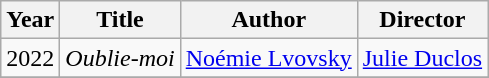<table class="wikitable">
<tr>
<th>Year</th>
<th>Title</th>
<th>Author</th>
<th>Director</th>
</tr>
<tr>
<td>2022</td>
<td><em>Oublie-moi</em></td>
<td><a href='#'>Noémie Lvovsky</a></td>
<td><a href='#'>Julie Duclos</a></td>
</tr>
<tr>
</tr>
</table>
